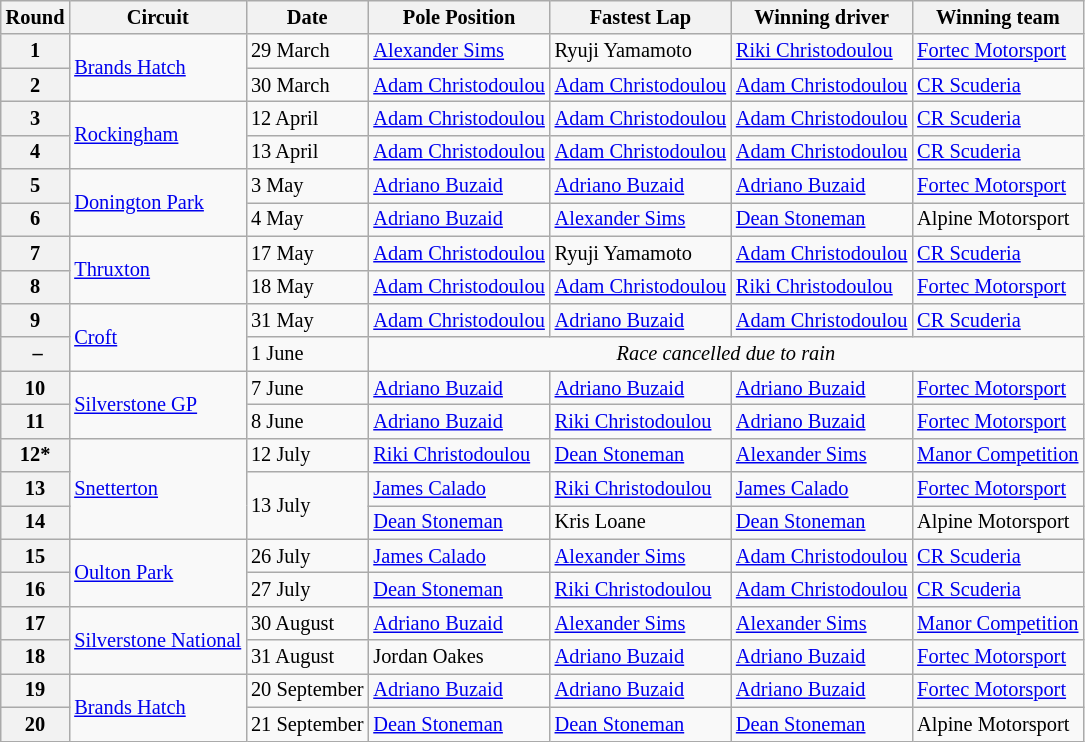<table class="wikitable" style="font-size: 85%">
<tr>
<th>Round</th>
<th>Circuit</th>
<th>Date</th>
<th>Pole Position</th>
<th>Fastest Lap</th>
<th>Winning driver</th>
<th>Winning team</th>
</tr>
<tr>
<th>1</th>
<td rowspan="2"><a href='#'>Brands Hatch</a></td>
<td>29 March</td>
<td> <a href='#'>Alexander Sims</a></td>
<td> Ryuji Yamamoto</td>
<td> <a href='#'>Riki Christodoulou</a></td>
<td><a href='#'>Fortec Motorsport</a></td>
</tr>
<tr>
<th>2</th>
<td>30 March</td>
<td> <a href='#'>Adam Christodoulou</a></td>
<td> <a href='#'>Adam Christodoulou</a></td>
<td> <a href='#'>Adam Christodoulou</a></td>
<td><a href='#'>CR Scuderia</a></td>
</tr>
<tr>
<th>3</th>
<td rowspan="2"><a href='#'>Rockingham</a></td>
<td>12 April</td>
<td> <a href='#'>Adam Christodoulou</a></td>
<td> <a href='#'>Adam Christodoulou</a></td>
<td> <a href='#'>Adam Christodoulou</a></td>
<td><a href='#'>CR Scuderia</a></td>
</tr>
<tr>
<th>4</th>
<td>13 April</td>
<td> <a href='#'>Adam Christodoulou</a></td>
<td> <a href='#'>Adam Christodoulou</a></td>
<td> <a href='#'>Adam Christodoulou</a></td>
<td><a href='#'>CR Scuderia</a></td>
</tr>
<tr>
<th>5</th>
<td rowspan="2"><a href='#'>Donington Park</a></td>
<td>3 May</td>
<td> <a href='#'>Adriano Buzaid</a></td>
<td> <a href='#'>Adriano Buzaid</a></td>
<td> <a href='#'>Adriano Buzaid</a></td>
<td><a href='#'>Fortec Motorsport</a></td>
</tr>
<tr>
<th>6</th>
<td>4 May</td>
<td> <a href='#'>Adriano Buzaid</a></td>
<td> <a href='#'>Alexander Sims</a></td>
<td> <a href='#'>Dean Stoneman</a></td>
<td>Alpine Motorsport</td>
</tr>
<tr>
<th>7</th>
<td rowspan="2"><a href='#'>Thruxton</a></td>
<td>17 May</td>
<td> <a href='#'>Adam Christodoulou</a></td>
<td> Ryuji Yamamoto</td>
<td> <a href='#'>Adam Christodoulou</a></td>
<td><a href='#'>CR Scuderia</a></td>
</tr>
<tr>
<th>8</th>
<td>18 May</td>
<td> <a href='#'>Adam Christodoulou</a></td>
<td> <a href='#'>Adam Christodoulou</a></td>
<td> <a href='#'>Riki Christodoulou</a></td>
<td><a href='#'>Fortec Motorsport</a></td>
</tr>
<tr>
<th>9</th>
<td rowspan="2"><a href='#'>Croft</a></td>
<td>31 May</td>
<td> <a href='#'>Adam Christodoulou</a></td>
<td> <a href='#'>Adriano Buzaid</a></td>
<td> <a href='#'>Adam Christodoulou</a></td>
<td><a href='#'>CR Scuderia</a></td>
</tr>
<tr>
<th> –</th>
<td>1 June</td>
<td colspan="4" align="center"><em>Race cancelled due to rain</em></td>
</tr>
<tr>
<th>10</th>
<td rowspan="2"><a href='#'>Silverstone GP</a></td>
<td>7 June</td>
<td> <a href='#'>Adriano Buzaid</a></td>
<td> <a href='#'>Adriano Buzaid</a></td>
<td> <a href='#'>Adriano Buzaid</a></td>
<td><a href='#'>Fortec Motorsport</a></td>
</tr>
<tr>
<th>11</th>
<td>8 June</td>
<td> <a href='#'>Adriano Buzaid</a></td>
<td> <a href='#'>Riki Christodoulou</a></td>
<td> <a href='#'>Adriano Buzaid</a></td>
<td><a href='#'>Fortec Motorsport</a></td>
</tr>
<tr>
<th>12*</th>
<td rowspan="3"><a href='#'>Snetterton</a></td>
<td>12 July</td>
<td> <a href='#'>Riki Christodoulou</a></td>
<td> <a href='#'>Dean Stoneman</a></td>
<td> <a href='#'>Alexander Sims</a></td>
<td><a href='#'>Manor Competition</a></td>
</tr>
<tr>
<th>13</th>
<td rowspan="2">13 July</td>
<td> <a href='#'>James Calado</a></td>
<td> <a href='#'>Riki Christodoulou</a></td>
<td> <a href='#'>James Calado</a></td>
<td><a href='#'>Fortec Motorsport</a></td>
</tr>
<tr>
<th>14</th>
<td> <a href='#'>Dean Stoneman</a></td>
<td> Kris Loane</td>
<td> <a href='#'>Dean Stoneman</a></td>
<td>Alpine Motorsport</td>
</tr>
<tr>
<th>15</th>
<td rowspan="2"><a href='#'>Oulton Park</a></td>
<td>26 July</td>
<td> <a href='#'>James Calado</a></td>
<td> <a href='#'>Alexander Sims</a></td>
<td> <a href='#'>Adam Christodoulou</a></td>
<td><a href='#'>CR Scuderia</a></td>
</tr>
<tr>
<th>16</th>
<td>27 July</td>
<td> <a href='#'>Dean Stoneman</a></td>
<td> <a href='#'>Riki Christodoulou</a></td>
<td> <a href='#'>Adam Christodoulou</a></td>
<td><a href='#'>CR Scuderia</a></td>
</tr>
<tr>
<th>17</th>
<td rowspan="2"><a href='#'>Silverstone National</a></td>
<td>30 August</td>
<td> <a href='#'>Adriano Buzaid</a></td>
<td> <a href='#'>Alexander Sims</a></td>
<td> <a href='#'>Alexander Sims</a></td>
<td><a href='#'>Manor Competition</a></td>
</tr>
<tr>
<th>18</th>
<td>31 August</td>
<td> Jordan Oakes</td>
<td> <a href='#'>Adriano Buzaid</a></td>
<td> <a href='#'>Adriano Buzaid</a></td>
<td><a href='#'>Fortec Motorsport</a></td>
</tr>
<tr>
<th>19</th>
<td rowspan="2"><a href='#'>Brands Hatch</a></td>
<td>20 September</td>
<td> <a href='#'>Adriano Buzaid</a></td>
<td> <a href='#'>Adriano Buzaid</a></td>
<td> <a href='#'>Adriano Buzaid</a></td>
<td><a href='#'>Fortec Motorsport</a></td>
</tr>
<tr>
<th>20</th>
<td>21 September</td>
<td> <a href='#'>Dean Stoneman</a></td>
<td> <a href='#'>Dean Stoneman</a></td>
<td> <a href='#'>Dean Stoneman</a></td>
<td>Alpine Motorsport</td>
</tr>
</table>
